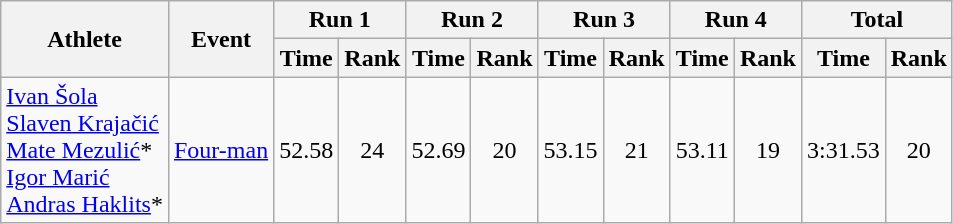<table class="wikitable">
<tr>
<th rowspan="2">Athlete</th>
<th rowspan="2">Event</th>
<th colspan="2">Run 1</th>
<th colspan="2">Run 2</th>
<th colspan="2">Run 3</th>
<th colspan="2">Run 4</th>
<th colspan="2">Total</th>
</tr>
<tr>
<th>Time</th>
<th>Rank</th>
<th>Time</th>
<th>Rank</th>
<th>Time</th>
<th>Rank</th>
<th>Time</th>
<th>Rank</th>
<th>Time</th>
<th>Rank</th>
</tr>
<tr>
<td><a href='#'>Ivan Šola</a><br><a href='#'>Slaven Krajačić</a><br><a href='#'>Mate Mezulić</a>*<br><a href='#'>Igor Marić</a><br><a href='#'>Andras Haklits</a>*</td>
<td><a href='#'>Four-man</a></td>
<td align="center">52.58</td>
<td align="center">24</td>
<td align="center">52.69</td>
<td align="center">20</td>
<td align="center">53.15</td>
<td align="center">21</td>
<td align="center">53.11</td>
<td align="center">19</td>
<td align="center">3:31.53</td>
<td align="center">20</td>
</tr>
</table>
